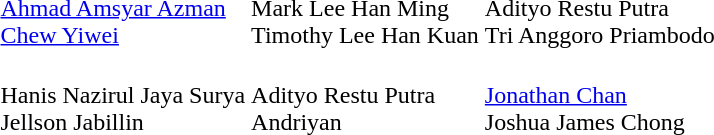<table>
<tr>
<td><br></td>
<td></td>
<td></td>
<td></td>
</tr>
<tr>
<td><br></td>
<td></td>
<td></td>
<td></td>
</tr>
<tr>
<td><br></td>
<td></td>
<td></td>
<td></td>
</tr>
<tr>
<td><br></td>
<td><br><a href='#'>Ahmad Amsyar Azman</a><br><a href='#'>Chew Yiwei</a></td>
<td><br>Mark Lee Han Ming<br>Timothy Lee Han Kuan</td>
<td><br>Adityo Restu Putra<br>Tri Anggoro Priambodo</td>
</tr>
<tr>
<td><br></td>
<td><br>Hanis Nazirul Jaya Surya<br>Jellson Jabillin</td>
<td><br>Adityo Restu Putra<br>Andriyan</td>
<td><br><a href='#'>Jonathan Chan</a><br>Joshua James Chong</td>
</tr>
</table>
